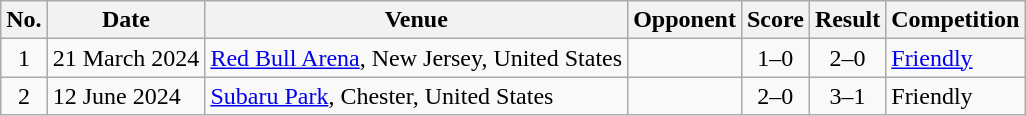<table class="wikitable sortable">
<tr>
<th>No.</th>
<th>Date</th>
<th>Venue</th>
<th>Opponent</th>
<th>Score</th>
<th>Result</th>
<th>Competition</th>
</tr>
<tr>
<td align=center>1</td>
<td>21 March 2024</td>
<td><a href='#'>Red Bull Arena</a>, New Jersey, United States</td>
<td></td>
<td align=center>1–0</td>
<td align=center>2–0</td>
<td><a href='#'>Friendly</a></td>
</tr>
<tr>
<td align=center>2</td>
<td>12 June 2024</td>
<td><a href='#'>Subaru Park</a>, Chester, United States</td>
<td></td>
<td align=center>2–0</td>
<td align=center>3–1</td>
<td>Friendly</td>
</tr>
</table>
